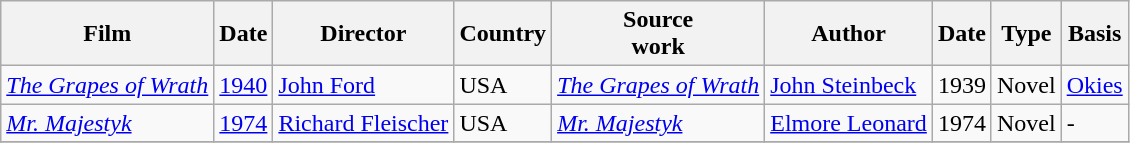<table class="wikitable">
<tr>
<th>Film</th>
<th>Date</th>
<th>Director</th>
<th>Country</th>
<th>Source<br>work</th>
<th>Author</th>
<th>Date</th>
<th>Type</th>
<th>Basis</th>
</tr>
<tr>
<td><em><a href='#'>The Grapes of Wrath</a></em> </td>
<td><a href='#'>1940</a></td>
<td><a href='#'>John Ford</a></td>
<td>USA</td>
<td><em><a href='#'>The Grapes of Wrath</a></em> </td>
<td><a href='#'>John Steinbeck</a></td>
<td>1939</td>
<td>Novel</td>
<td><a href='#'>Okies</a></td>
</tr>
<tr>
<td><em><a href='#'>Mr. Majestyk</a></em></td>
<td><a href='#'>1974</a></td>
<td><a href='#'>Richard Fleischer</a></td>
<td>USA</td>
<td><em><a href='#'>Mr. Majestyk</a></em></td>
<td><a href='#'>Elmore Leonard</a></td>
<td>1974 </td>
<td>Novel</td>
<td>-</td>
</tr>
<tr>
</tr>
</table>
